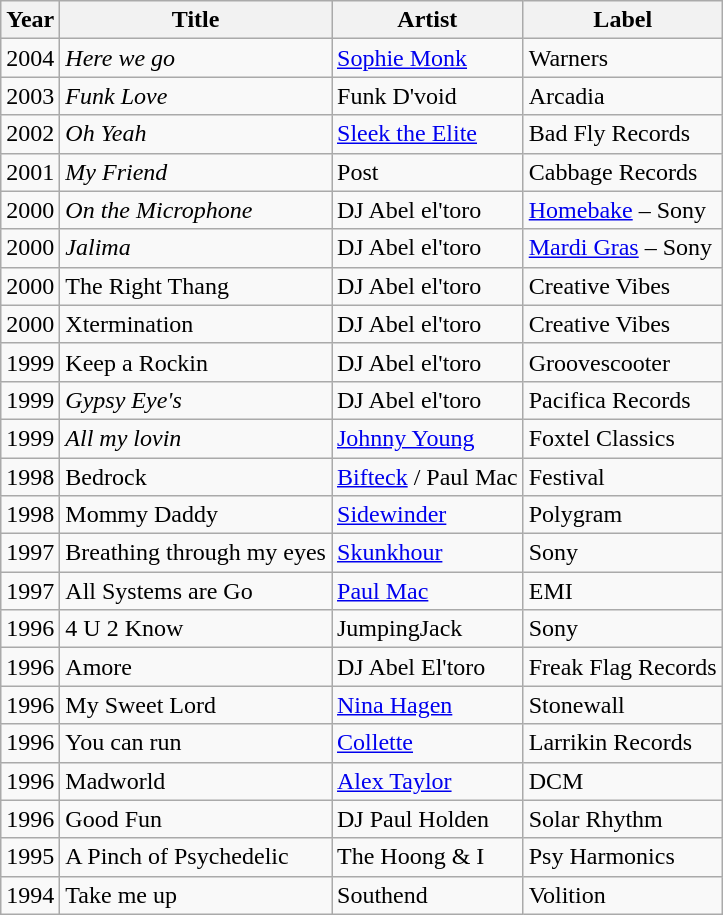<table class="wikitable sortable plainrowheaders">
<tr>
<th>Year</th>
<th>Title</th>
<th>Artist</th>
<th>Label</th>
</tr>
<tr>
<td>2004</td>
<td><em>Here we go</em></td>
<td><a href='#'>Sophie Monk</a></td>
<td>Warners</td>
</tr>
<tr>
<td>2003</td>
<td><em>Funk Love</em></td>
<td>Funk D'void</td>
<td>Arcadia</td>
</tr>
<tr>
<td>2002</td>
<td><em>Oh Yeah</em></td>
<td><a href='#'>Sleek the Elite</a></td>
<td>Bad Fly Records</td>
</tr>
<tr>
<td>2001</td>
<td><em>My Friend</em></td>
<td>Post</td>
<td>Cabbage Records</td>
</tr>
<tr>
<td>2000</td>
<td><em>On the Microphone</em></td>
<td>DJ Abel el'toro</td>
<td><a href='#'>Homebake</a> – Sony</td>
</tr>
<tr>
<td>2000</td>
<td><em>Jalima<strong></td>
<td>DJ Abel el'toro</td>
<td><a href='#'>Mardi Gras</a> – Sony</td>
</tr>
<tr>
<td>2000</td>
<td></em>The Right Thang<em></td>
<td>DJ Abel el'toro</td>
<td>Creative Vibes</td>
</tr>
<tr>
<td>2000</td>
<td></em>Xtermination<em></td>
<td>DJ Abel el'toro</td>
<td>Creative Vibes</td>
</tr>
<tr>
<td>1999</td>
<td></em>Keep a Rockin</strong></td>
<td>DJ Abel el'toro</td>
<td>Groovescooter</td>
</tr>
<tr>
<td>1999</td>
<td><em>Gypsy Eye's</em></td>
<td>DJ Abel el'toro</td>
<td>Pacifica Records</td>
</tr>
<tr>
<td>1999</td>
<td><em>All my lovin<strong></td>
<td><a href='#'>Johnny Young</a></td>
<td>Foxtel Classics</td>
</tr>
<tr>
<td>1998</td>
<td></em>Bedrock<em></td>
<td><a href='#'>Bifteck</a> / Paul Mac</td>
<td>Festival</td>
</tr>
<tr>
<td>1998</td>
<td></em>Mommy Daddy<em></td>
<td><a href='#'>Sidewinder</a></td>
<td>Polygram</td>
</tr>
<tr>
<td>1997</td>
<td></em>Breathing through my eyes<em></td>
<td><a href='#'>Skunkhour</a></td>
<td>Sony</td>
</tr>
<tr>
<td>1997</td>
<td></em>All Systems are Go<em></td>
<td><a href='#'>Paul Mac</a></td>
<td>EMI</td>
</tr>
<tr>
<td>1996</td>
<td></em>4 U 2 Know<em></td>
<td>JumpingJack</td>
<td>Sony</td>
</tr>
<tr>
<td>1996</td>
<td></em>Amore<em></td>
<td>DJ Abel El'toro</td>
<td>Freak Flag Records</td>
</tr>
<tr>
<td>1996</td>
<td></em>My Sweet Lord<em></td>
<td><a href='#'>Nina Hagen</a></td>
<td>Stonewall</td>
</tr>
<tr>
<td>1996</td>
<td></em>You can run<em></td>
<td><a href='#'>Collette</a></td>
<td>Larrikin Records</td>
</tr>
<tr>
<td>1996</td>
<td></em>Madworld<em></td>
<td><a href='#'>Alex Taylor</a></td>
<td>DCM</td>
</tr>
<tr>
<td>1996</td>
<td></em>Good Fun<em></td>
<td>DJ Paul Holden</td>
<td>Solar Rhythm</td>
</tr>
<tr>
<td>1995</td>
<td></em>A Pinch of Psychedelic<em></td>
<td>The Hoong & I</td>
<td>Psy Harmonics</td>
</tr>
<tr>
<td>1994</td>
<td></em>Take me up<em></td>
<td>Southend</td>
<td>Volition</td>
</tr>
</table>
